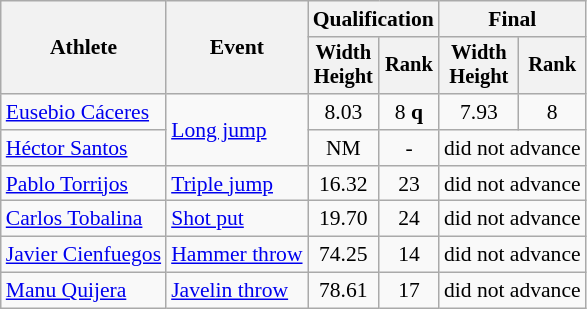<table class=wikitable style="font-size:90%">
<tr>
<th rowspan="2">Athlete</th>
<th rowspan="2">Event</th>
<th colspan="2">Qualification</th>
<th colspan="2">Final</th>
</tr>
<tr style="font-size:95%">
<th>Width<br>Height</th>
<th>Rank</th>
<th>Width<br>Height</th>
<th>Rank</th>
</tr>
<tr style=text-align:center>
<td style=text-align:left><a href='#'>Eusebio Cáceres</a></td>
<td style=text-align:left rowspan=2><a href='#'>Long jump</a></td>
<td>8.03</td>
<td>8 <strong>q</strong></td>
<td>7.93</td>
<td>8</td>
</tr>
<tr style=text-align:center>
<td style=text-align:left><a href='#'>Héctor Santos</a></td>
<td>NM</td>
<td>-</td>
<td colspan=2>did not advance</td>
</tr>
<tr style=text-align:center>
<td style=text-align:left><a href='#'>Pablo Torrijos</a></td>
<td style=text-align:left><a href='#'>Triple jump</a></td>
<td>16.32</td>
<td>23</td>
<td colspan=2>did not advance</td>
</tr>
<tr style=text-align:center>
<td style=text-align:left><a href='#'>Carlos Tobalina</a></td>
<td style=text-align:left><a href='#'>Shot put</a></td>
<td>19.70</td>
<td>24</td>
<td colspan=2>did not advance</td>
</tr>
<tr style=text-align:center>
<td style=text-align:left><a href='#'>Javier Cienfuegos</a></td>
<td style=text-align:left><a href='#'>Hammer throw</a></td>
<td>74.25</td>
<td>14</td>
<td colspan=2>did not advance</td>
</tr>
<tr style=text-align:center>
<td style=text-align:left><a href='#'>Manu Quijera</a></td>
<td style=text-align:left><a href='#'>Javelin throw</a></td>
<td>78.61</td>
<td>17</td>
<td colspan=2>did not advance</td>
</tr>
</table>
